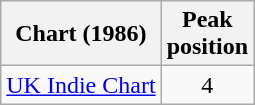<table class="wikitable sortable">
<tr>
<th scope="col">Chart (1986)</th>
<th scope="col">Peak<br>position</th>
</tr>
<tr>
<td><a href='#'>UK Indie Chart</a></td>
<td style="text-align:center;">4</td>
</tr>
</table>
